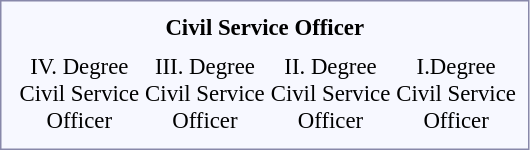<table style="border:1px solid #8888aa; background-color:#f7f8ff; padding:5px; font-size:95%; margin: 0px 12px 12px 0px;">
<tr>
<th colspan="13">Civil Service Officer</th>
</tr>
<tr style="text-align:center;">
<td rowspan="2"></td>
<td colspan="3"></td>
<td colspan="3"></td>
<td colspan="3"></td>
<td colspan="3"></td>
</tr>
<tr style="text-align:center;">
<td colspan="3">IV. Degree<br>Civil Service<br>Officer</td>
<td colspan="3">III. Degree<br>Civil Service<br>Officer</td>
<td colspan="3">II. Degree<br>Civil Service<br>Officer</td>
<td colspan="3">I.Degree<br>Civil Service<br>Officer</td>
</tr>
<tr>
</tr>
</table>
